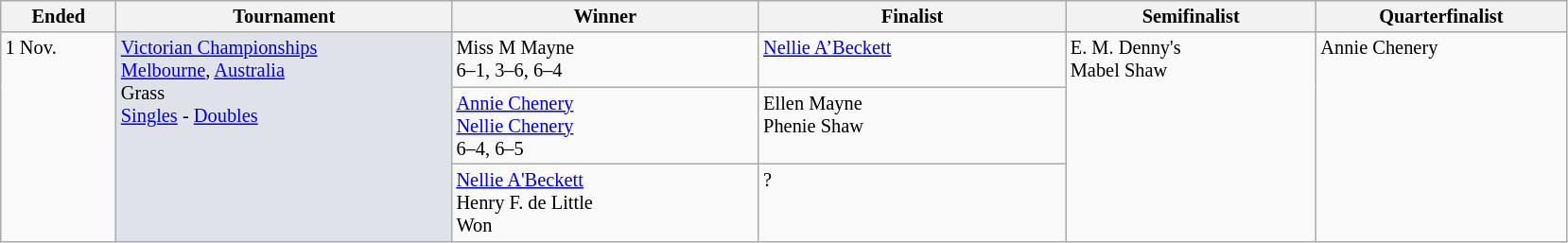<table class="wikitable" style="font-size:85%;">
<tr>
<th width="75">Ended</th>
<th width="230">Tournament</th>
<th width="210">Winner</th>
<th width="210">Finalist</th>
<th width="170">Semifinalist</th>
<th width="170">Quarterfinalist</th>
</tr>
<tr valign=top>
<td rowspan=3>1 Nov.</td>
<td style="background:#dfe2e9" rowspan=3><a href='#'>Victorian Championships</a><br><a href='#'>Melbourne</a>, <a href='#'>Australia</a><br>Grass<br><a href='#'>Singles</a> - <a href='#'>Doubles</a></td>
<td> Miss M Mayne<br>6–1, 3–6, 6–4</td>
<td> <a href='#'>Nellie A’Beckett</a></td>
<td rowspan=3> E. M. Denny's<br> Mabel Shaw</td>
<td rowspan=3>  Annie Chenery</td>
</tr>
<tr valign=top>
<td> <a href='#'>Annie Chenery</a><br> <a href='#'>Nellie Chenery</a><br>6–4, 6–5</td>
<td> Ellen Mayne<br> Phenie Shaw</td>
</tr>
<tr valign=top>
<td> <a href='#'>Nellie A'Beckett</a><br> Henry F. de Little<br> Won</td>
<td>?</td>
</tr>
</table>
